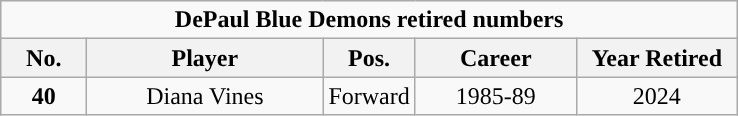<table class="wikitable sortable" style="text-align:center">
<tr>
<td colspan="5"><strong>DePaul Blue Demons retired numbers</strong></td>
</tr>
<tr>
<th width=50px>No.</th>
<th width=150px>Player</th>
<th width=50px>Pos.</th>
<th width=100px>Career</th>
<th width=100px>Year Retired</th>
</tr>
<tr>
<td><strong>40</strong></td>
<td>Diana Vines</td>
<td>Forward</td>
<td>1985-89</td>
<td>2024</td>
</tr>
</table>
